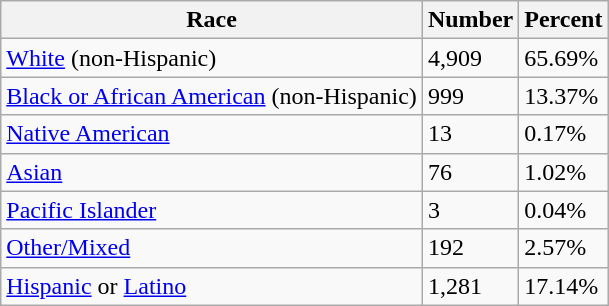<table class="wikitable">
<tr>
<th>Race</th>
<th>Number</th>
<th>Percent</th>
</tr>
<tr>
<td><a href='#'>White</a> (non-Hispanic)</td>
<td>4,909</td>
<td>65.69%</td>
</tr>
<tr>
<td><a href='#'>Black or African American</a> (non-Hispanic)</td>
<td>999</td>
<td>13.37%</td>
</tr>
<tr>
<td><a href='#'>Native American</a></td>
<td>13</td>
<td>0.17%</td>
</tr>
<tr>
<td><a href='#'>Asian</a></td>
<td>76</td>
<td>1.02%</td>
</tr>
<tr>
<td><a href='#'>Pacific Islander</a></td>
<td>3</td>
<td>0.04%</td>
</tr>
<tr>
<td><a href='#'>Other/Mixed</a></td>
<td>192</td>
<td>2.57%</td>
</tr>
<tr>
<td><a href='#'>Hispanic</a> or <a href='#'>Latino</a></td>
<td>1,281</td>
<td>17.14%</td>
</tr>
</table>
